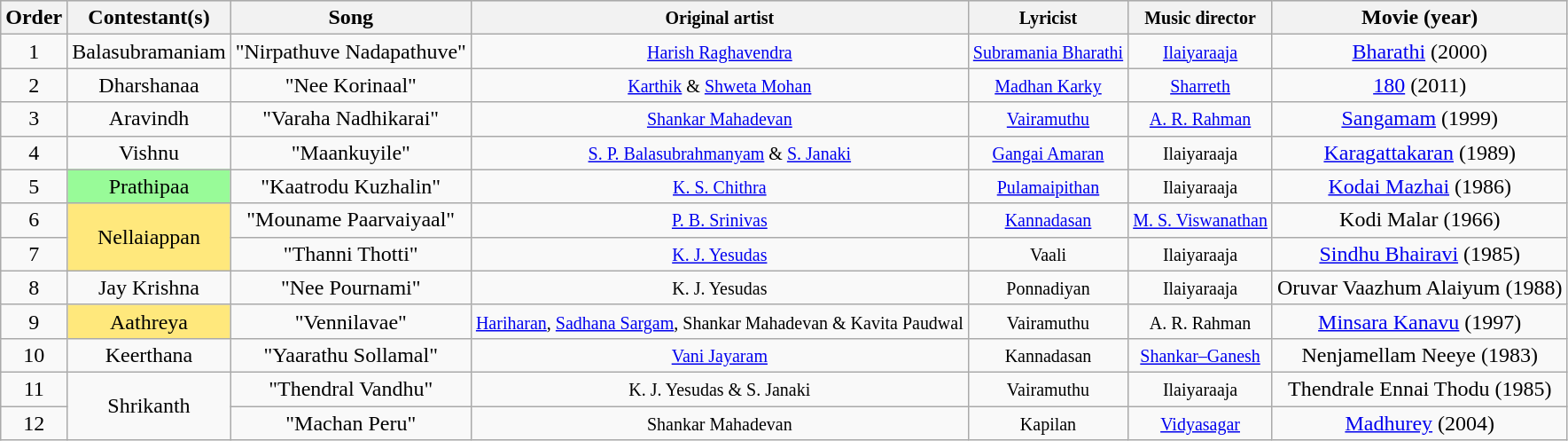<table class="wikitable sortable" style="text-align: center; width: auto;">
<tr style="background:lightgrey; text-align:center;">
<th>Order</th>
<th>Contestant(s)</th>
<th>Song</th>
<th><small>Original artist</small></th>
<th><small>Lyricist</small></th>
<th><small>Music director</small></th>
<th>Movie (year)</th>
</tr>
<tr>
<td>1</td>
<td>Balasubramaniam</td>
<td>"Nirpathuve Nadapathuve"</td>
<td><small><a href='#'>Harish Raghavendra</a></small></td>
<td><small><a href='#'>Subramania Bharathi</a></small></td>
<td><small><a href='#'>Ilaiyaraaja</a></small></td>
<td><a href='#'>Bharathi</a> (2000)</td>
</tr>
<tr>
<td>2</td>
<td>Dharshanaa</td>
<td>"Nee Korinaal"</td>
<td><small><a href='#'>Karthik</a> & <a href='#'>Shweta Mohan</a></small></td>
<td><small><a href='#'>Madhan Karky</a></small></td>
<td><small><a href='#'>Sharreth</a></small></td>
<td><a href='#'>180</a> (2011)</td>
</tr>
<tr>
<td>3</td>
<td>Aravindh</td>
<td>"Varaha Nadhikarai"</td>
<td><small><a href='#'>Shankar Mahadevan</a></small></td>
<td><small><a href='#'>Vairamuthu</a></small></td>
<td><small><a href='#'>A. R. Rahman</a></small></td>
<td><a href='#'>Sangamam</a> (1999)</td>
</tr>
<tr>
<td>4</td>
<td>Vishnu</td>
<td>"Maankuyile"</td>
<td><small><a href='#'>S. P. Balasubrahmanyam</a> & <a href='#'>S. Janaki</a></small></td>
<td><small><a href='#'>Gangai Amaran</a></small></td>
<td><small>Ilaiyaraaja</small></td>
<td><a href='#'>Karagattakaran</a> (1989)</td>
</tr>
<tr>
<td>5</td>
<td style="background:palegreen">Prathipaa</td>
<td>"Kaatrodu Kuzhalin"</td>
<td><small><a href='#'>K. S. Chithra</a></small></td>
<td><small><a href='#'>Pulamaipithan</a></small></td>
<td><small>Ilaiyaraaja</small></td>
<td><a href='#'>Kodai Mazhai</a> (1986)</td>
</tr>
<tr>
<td>6</td>
<td style="background:#ffe87c" rowspan=2>Nellaiappan</td>
<td>"Mouname Paarvaiyaal"</td>
<td><small><a href='#'>P. B. Srinivas</a></small></td>
<td><small><a href='#'>Kannadasan</a></small></td>
<td><small><a href='#'>M. S. Viswanathan</a></small></td>
<td>Kodi Malar (1966)</td>
</tr>
<tr>
<td>7</td>
<td>"Thanni Thotti"</td>
<td><small><a href='#'>K. J. Yesudas</a></small></td>
<td><small>Vaali</small></td>
<td><small>Ilaiyaraaja</small></td>
<td><a href='#'>Sindhu Bhairavi</a> (1985)</td>
</tr>
<tr>
<td>8</td>
<td>Jay Krishna</td>
<td>"Nee Pournami"</td>
<td><small>K. J. Yesudas</small></td>
<td><small>Ponnadiyan</small></td>
<td><small>Ilaiyaraaja</small></td>
<td>Oruvar Vaazhum Alaiyum (1988)</td>
</tr>
<tr>
<td>9</td>
<td style="background:#ffe87c">Aathreya</td>
<td>"Vennilavae"</td>
<td><small><a href='#'>Hariharan</a>, <a href='#'>Sadhana Sargam</a>, Shankar Mahadevan & Kavita Paudwal</small></td>
<td><small>Vairamuthu</small></td>
<td><small>A. R. Rahman</small></td>
<td><a href='#'>Minsara Kanavu</a> (1997)</td>
</tr>
<tr>
<td>10</td>
<td>Keerthana</td>
<td>"Yaarathu Sollamal"</td>
<td><small><a href='#'>Vani Jayaram</a></small></td>
<td><small>Kannadasan</small></td>
<td><small><a href='#'>Shankar–Ganesh</a></small></td>
<td>Nenjamellam Neeye (1983)</td>
</tr>
<tr>
<td>11</td>
<td rowspan=2>Shrikanth</td>
<td>"Thendral Vandhu"</td>
<td><small>K. J. Yesudas & S. Janaki</small></td>
<td><small>Vairamuthu</small></td>
<td><small>Ilaiyaraaja</small></td>
<td>Thendrale Ennai Thodu (1985)</td>
</tr>
<tr>
<td>12</td>
<td>"Machan Peru"</td>
<td><small>Shankar Mahadevan</small></td>
<td><small>Kapilan</small></td>
<td><small><a href='#'>Vidyasagar</a></small></td>
<td><a href='#'>Madhurey</a> (2004)</td>
</tr>
</table>
